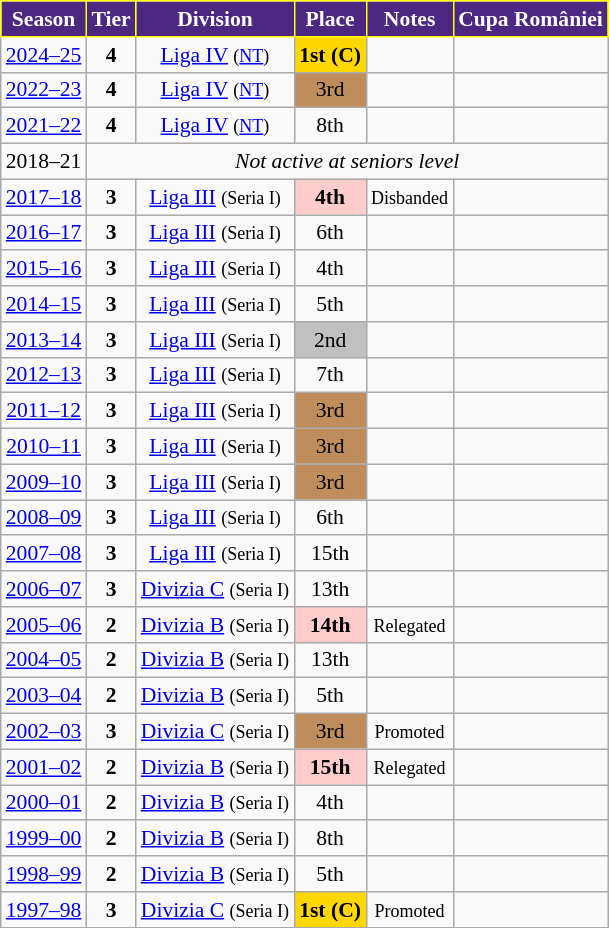<table class="wikitable" style="text-align:center; font-size:90%">
<tr>
<th style="background:#4C2882;color:#FFFFFF;border:1px solid #FFFF00;">Season</th>
<th style="background:#4C2882;color:#FFFFFF;border:1px solid #FFFF00;">Tier</th>
<th style="background:#4C2882;color:#FFFFFF;border:1px solid #FFFF00;">Division</th>
<th style="background:#4C2882;color:#FFFFFF;border:1px solid #FFFF00;">Place</th>
<th style="background:#4C2882;color:#FFFFFF;border:1px solid #FFFF00;">Notes</th>
<th style="background:#4C2882;color:#FFFFFF;border:1px solid #FFFF00;">Cupa României</th>
</tr>
<tr>
<td><a href='#'>2024–25</a></td>
<td><strong>4</strong></td>
<td><a href='#'>Liga IV</a> <small>(<a href='#'>NT</a>)</small></td>
<td align=center bgcolor=gold><strong>1st</strong> <strong>(C)</strong></td>
<td></td>
<td></td>
</tr>
<tr>
<td><a href='#'>2022–23</a></td>
<td><strong>4</strong></td>
<td><a href='#'>Liga IV</a> <small>(<a href='#'>NT</a>)</small></td>
<td align=center bgcolor=#BF8D5B>3rd</td>
<td></td>
<td></td>
</tr>
<tr>
<td><a href='#'>2021–22</a></td>
<td><strong>4</strong></td>
<td><a href='#'>Liga IV</a> <small>(<a href='#'>NT</a>)</small></td>
<td>8th</td>
<td></td>
<td></td>
</tr>
<tr>
<td>2018–21</td>
<td align=center colspan=5><em>Not active at seniors level</em></td>
</tr>
<tr>
<td><a href='#'>2017–18</a></td>
<td><strong>3</strong></td>
<td><a href='#'>Liga III</a> <small>(Seria I)</small></td>
<td align=center bgcolor=#FFCCCC><strong>4th</strong></td>
<td><small>Disbanded</small></td>
<td></td>
</tr>
<tr>
<td><a href='#'>2016–17</a></td>
<td><strong>3</strong></td>
<td><a href='#'>Liga III</a> <small>(Seria I)</small></td>
<td>6th</td>
<td></td>
<td></td>
</tr>
<tr>
<td><a href='#'>2015–16</a></td>
<td><strong>3</strong></td>
<td><a href='#'>Liga III</a> <small>(Seria I)</small></td>
<td>4th</td>
<td></td>
<td></td>
</tr>
<tr>
<td><a href='#'>2014–15</a></td>
<td><strong>3</strong></td>
<td><a href='#'>Liga III</a> <small>(Seria I)</small></td>
<td>5th</td>
<td></td>
<td></td>
</tr>
<tr>
<td><a href='#'>2013–14</a></td>
<td><strong>3</strong></td>
<td><a href='#'>Liga III</a> <small>(Seria I)</small></td>
<td align=center bgcolor=silver>2nd</td>
<td></td>
<td></td>
</tr>
<tr>
<td><a href='#'>2012–13</a></td>
<td><strong>3</strong></td>
<td><a href='#'>Liga III</a> <small>(Seria I)</small></td>
<td>7th</td>
<td></td>
<td></td>
</tr>
<tr>
<td><a href='#'>2011–12</a></td>
<td><strong>3</strong></td>
<td><a href='#'>Liga III</a> <small>(Seria I)</small></td>
<td align=center bgcolor=#BF8D5B>3rd</td>
<td></td>
<td></td>
</tr>
<tr>
<td><a href='#'>2010–11</a></td>
<td><strong>3</strong></td>
<td><a href='#'>Liga III</a> <small>(Seria I)</small></td>
<td align=center bgcolor=#BF8D5B>3rd</td>
<td></td>
<td></td>
</tr>
<tr>
<td><a href='#'>2009–10</a></td>
<td><strong>3</strong></td>
<td><a href='#'>Liga III</a> <small>(Seria I)</small></td>
<td align=center bgcolor=#BF8D5B>3rd</td>
<td></td>
<td></td>
</tr>
<tr>
<td><a href='#'>2008–09</a></td>
<td><strong>3</strong></td>
<td><a href='#'>Liga III</a> <small>(Seria I)</small></td>
<td>6th</td>
<td></td>
<td></td>
</tr>
<tr>
<td><a href='#'>2007–08</a></td>
<td><strong>3</strong></td>
<td><a href='#'>Liga III</a> <small>(Seria I)</small></td>
<td>15th</td>
<td></td>
<td></td>
</tr>
<tr>
<td><a href='#'>2006–07</a></td>
<td><strong>3</strong></td>
<td><a href='#'>Divizia C</a> <small>(Seria I)</small></td>
<td>13th</td>
<td></td>
<td></td>
</tr>
<tr>
<td><a href='#'>2005–06</a></td>
<td><strong>2</strong></td>
<td><a href='#'>Divizia B</a> <small>(Seria I)</small></td>
<td align=center bgcolor=#FFCCCC><strong>14th</strong></td>
<td><small>Relegated</small></td>
<td></td>
</tr>
<tr>
<td><a href='#'>2004–05</a></td>
<td><strong>2</strong></td>
<td><a href='#'>Divizia B</a> <small>(Seria I)</small></td>
<td>13th</td>
<td></td>
<td></td>
</tr>
<tr>
<td><a href='#'>2003–04</a></td>
<td><strong>2</strong></td>
<td><a href='#'>Divizia B</a> <small>(Seria I)</small></td>
<td>5th</td>
<td></td>
</tr>
<tr>
<td><a href='#'>2002–03</a></td>
<td><strong>3</strong></td>
<td><a href='#'>Divizia C</a> <small>(Seria I)</small></td>
<td align=center bgcolor=#BF8D5B>3rd</td>
<td><small>Promoted</small></td>
<td></td>
</tr>
<tr>
<td><a href='#'>2001–02</a></td>
<td><strong>2</strong></td>
<td><a href='#'>Divizia B</a> <small>(Seria I)</small></td>
<td align=center bgcolor=#FFCCCC><strong>15th</strong></td>
<td><small>Relegated</small></td>
<td></td>
</tr>
<tr>
<td><a href='#'>2000–01</a></td>
<td><strong>2</strong></td>
<td><a href='#'>Divizia B</a> <small>(Seria I)</small></td>
<td>4th</td>
<td></td>
<td></td>
</tr>
<tr>
<td><a href='#'>1999–00</a></td>
<td><strong>2</strong></td>
<td><a href='#'>Divizia B</a> <small>(Seria I)</small></td>
<td>8th</td>
<td></td>
<td></td>
</tr>
<tr>
<td><a href='#'>1998–99</a></td>
<td><strong>2</strong></td>
<td><a href='#'>Divizia B</a> <small>(Seria I)</small></td>
<td>5th</td>
<td></td>
<td></td>
</tr>
<tr>
<td><a href='#'>1997–98</a></td>
<td><strong>3</strong></td>
<td><a href='#'>Divizia C</a> <small>(Seria I)</small></td>
<td align=center bgcolor=gold><strong>1st</strong> <strong>(C)</strong></td>
<td><small>Promoted</small></td>
<td></td>
</tr>
</table>
